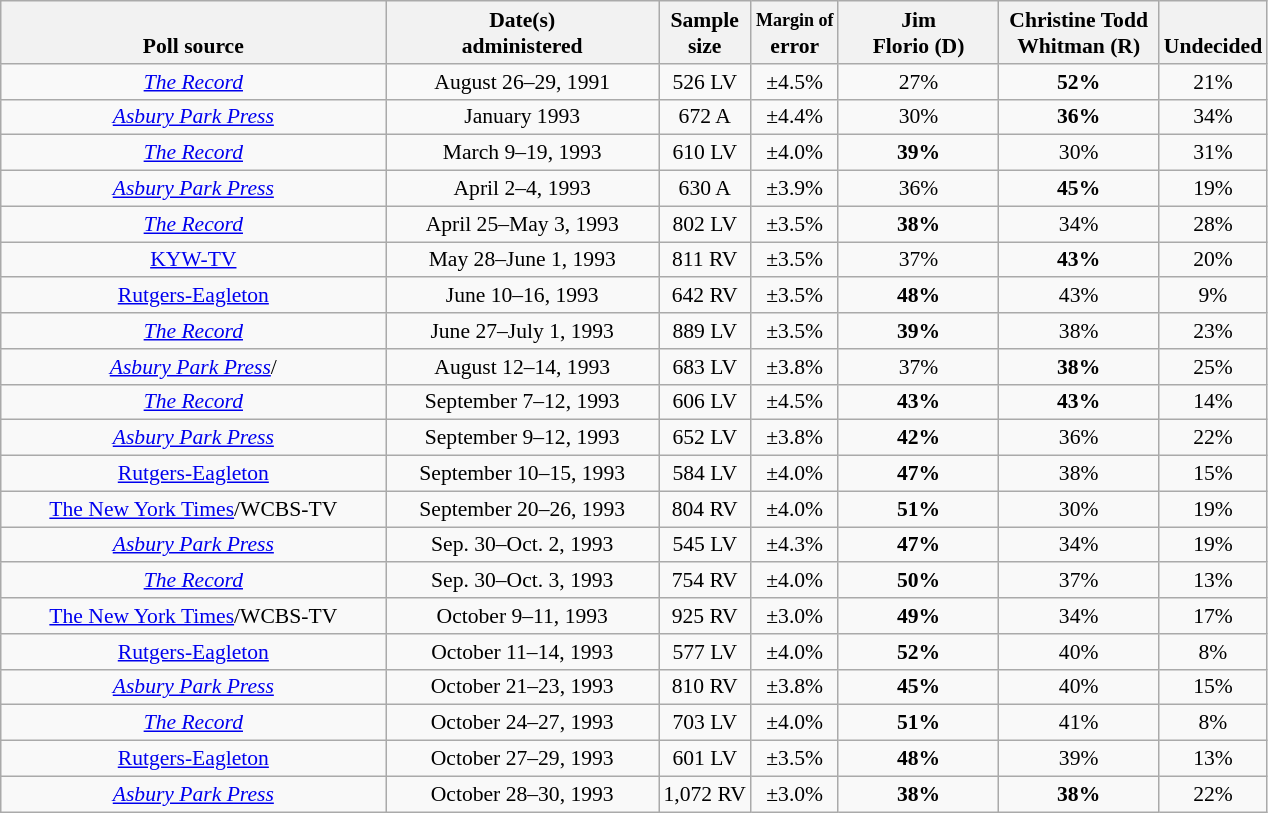<table class="wikitable sortable mw-collapsible mw-collapsed" style="text-align:center;font-size:90%;line-height:17px">
<tr valign= bottom>
<th style="width:250px;">Poll source</th>
<th style="width:175px;">Date(s)<br>administered</th>
<th class=small>Sample<br>size</th>
<th><small>Margin of</small><br>error</th>
<th style="width:100px;">Jim<br>Florio (D)</th>
<th style="width:100px;">Christine Todd<br>Whitman (R)</th>
<th style="width:40px;">Undecided</th>
</tr>
<tr>
<td><em><a href='#'>The Record</a></em></td>
<td align=center>August 26–29, 1991</td>
<td align=center>526 LV</td>
<td align=center>±4.5%</td>
<td align=center>27%</td>
<td><strong>52%</strong></td>
<td align=center>21%</td>
</tr>
<tr>
<td><em><a href='#'>Asbury Park Press</a></em></td>
<td align=center>January 1993</td>
<td align=center>672 A</td>
<td align=center>±4.4%</td>
<td align=center>30%</td>
<td><strong>36%</strong></td>
<td align=center>34%</td>
</tr>
<tr>
<td><em><a href='#'>The Record</a></em></td>
<td align=center>March 9–19, 1993</td>
<td align=center>610 LV</td>
<td align=center>±4.0%</td>
<td><strong>39%</strong></td>
<td align=center>30%</td>
<td align=center>31%</td>
</tr>
<tr>
<td><em><a href='#'>Asbury Park Press</a></em></td>
<td align=center>April 2–4, 1993</td>
<td align=center>630 A</td>
<td align=center>±3.9%</td>
<td align=center>36%</td>
<td><strong>45%</strong></td>
<td align=center>19%</td>
</tr>
<tr>
<td><em><a href='#'>The Record</a></em></td>
<td align=center>April 25–May 3, 1993</td>
<td align=center>802 LV</td>
<td align=center>±3.5%</td>
<td><strong>38%</strong></td>
<td align=center>34%</td>
<td align=center>28%</td>
</tr>
<tr>
<td><a href='#'>KYW-TV</a></td>
<td align=center>May 28–June 1, 1993</td>
<td align=center>811 RV</td>
<td align=center>±3.5%</td>
<td align=center>37%</td>
<td><strong>43%</strong></td>
<td align=center>20%</td>
</tr>
<tr>
<td><a href='#'>Rutgers-Eagleton</a></td>
<td align=center>June 10–16, 1993</td>
<td align=center>642 RV</td>
<td align=center>±3.5%</td>
<td><strong>48%</strong></td>
<td align=center>43%</td>
<td align=center>9%</td>
</tr>
<tr>
<td><em><a href='#'>The Record</a></em></td>
<td align=center>June 27–July 1, 1993</td>
<td align=center>889 LV</td>
<td align=center>±3.5%</td>
<td><strong>39%</strong></td>
<td align=center>38%</td>
<td align=center>23%</td>
</tr>
<tr>
<td><em><a href='#'>Asbury Park Press</a></em>/</td>
<td align=center>August 12–14, 1993</td>
<td align=center>683 LV</td>
<td align=center>±3.8%</td>
<td align=center>37%</td>
<td><strong>38%</strong></td>
<td align=center>25%</td>
</tr>
<tr>
<td><em><a href='#'>The Record</a></em></td>
<td align=center>September 7–12, 1993</td>
<td align=center>606 LV</td>
<td align=center>±4.5%</td>
<td><strong>43%</strong></td>
<td><strong>43%</strong></td>
<td align=center>14%</td>
</tr>
<tr>
<td><em><a href='#'>Asbury Park Press</a></em></td>
<td align=center>September 9–12, 1993</td>
<td align=center>652 LV</td>
<td align=center>±3.8%</td>
<td><strong>42%</strong></td>
<td align=center>36%</td>
<td align=center>22%</td>
</tr>
<tr>
<td><a href='#'>Rutgers-Eagleton</a></td>
<td align=center>September 10–15, 1993</td>
<td align=center>584 LV</td>
<td align=center>±4.0%</td>
<td><strong>47%</strong></td>
<td align=center>38%</td>
<td align=center>15%</td>
</tr>
<tr>
<td><a href='#'>The New York Times</a>/WCBS-TV</td>
<td align=center>September 20–26, 1993</td>
<td align=center>804 RV</td>
<td align=center>±4.0%</td>
<td><strong>51%</strong></td>
<td align=center>30%</td>
<td align=center>19%</td>
</tr>
<tr>
<td><em><a href='#'>Asbury Park Press</a></em></td>
<td align=center>Sep. 30–Oct. 2, 1993</td>
<td align=center>545 LV</td>
<td align=center>±4.3%</td>
<td><strong>47%</strong></td>
<td align=center>34%</td>
<td align=center>19%</td>
</tr>
<tr>
<td><em><a href='#'>The Record</a></em></td>
<td align=center>Sep. 30–Oct. 3, 1993</td>
<td align=center>754 RV</td>
<td align=center>±4.0%</td>
<td><strong>50%</strong></td>
<td align=center>37%</td>
<td align=center>13%</td>
</tr>
<tr>
<td><a href='#'>The New York Times</a>/WCBS-TV</td>
<td align=center>October 9–11, 1993</td>
<td align=center>925 RV</td>
<td align=center>±3.0%</td>
<td><strong>49%</strong></td>
<td align=center>34%</td>
<td align=center>17%</td>
</tr>
<tr>
<td><a href='#'>Rutgers-Eagleton</a></td>
<td align=center>October 11–14, 1993</td>
<td align=center>577 LV</td>
<td align=center>±4.0%</td>
<td><strong>52%</strong></td>
<td align=center>40%</td>
<td align=center>8%</td>
</tr>
<tr>
<td><em><a href='#'>Asbury Park Press</a></em></td>
<td align=center>October 21–23, 1993</td>
<td align=center>810 RV</td>
<td align=center>±3.8%</td>
<td><strong>45%</strong></td>
<td align=center>40%</td>
<td align=center>15%</td>
</tr>
<tr>
<td><em><a href='#'>The Record</a></em></td>
<td align=center>October 24–27, 1993</td>
<td align=center>703 LV</td>
<td align=center>±4.0%</td>
<td><strong>51%</strong></td>
<td align=center>41%</td>
<td align=center>8%</td>
</tr>
<tr>
<td><a href='#'>Rutgers-Eagleton</a></td>
<td align=center>October 27–29, 1993</td>
<td align=center>601 LV</td>
<td align=center>±3.5%</td>
<td><strong>48%</strong></td>
<td align=center>39%</td>
<td align=center>13%</td>
</tr>
<tr>
<td><em><a href='#'>Asbury Park Press</a></em></td>
<td align=center>October 28–30, 1993</td>
<td align=center>1,072 RV</td>
<td align=center>±3.0%</td>
<td><strong>38%</strong></td>
<td><strong>38%</strong></td>
<td align=center>22%</td>
</tr>
</table>
